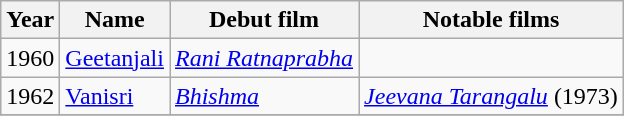<table class="wikitable sortable">
<tr>
<th>Year</th>
<th>Name</th>
<th>Debut film</th>
<th>Notable films</th>
</tr>
<tr>
<td>1960</td>
<td><a href='#'>Geetanjali</a></td>
<td><em><a href='#'>Rani Ratnaprabha</a></em></td>
<td></td>
</tr>
<tr>
<td>1962</td>
<td><a href='#'>Vanisri</a></td>
<td><em><a href='#'>Bhishma</a></em></td>
<td><em><a href='#'>Jeevana Tarangalu</a></em> (1973)</td>
</tr>
<tr>
</tr>
</table>
